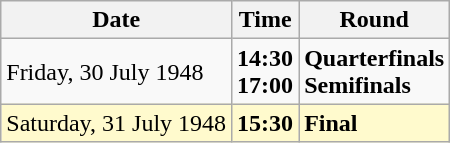<table class="wikitable">
<tr>
<th>Date</th>
<th>Time</th>
<th>Round</th>
</tr>
<tr>
<td>Friday, 30 July 1948</td>
<td><strong>14:30</strong><br><strong>17:00</strong></td>
<td><strong>Quarterfinals</strong><br><strong>Semifinals</strong></td>
</tr>
<tr style=background:lemonchiffon>
<td>Saturday, 31 July 1948</td>
<td><strong>15:30</strong></td>
<td><strong>Final</strong></td>
</tr>
</table>
